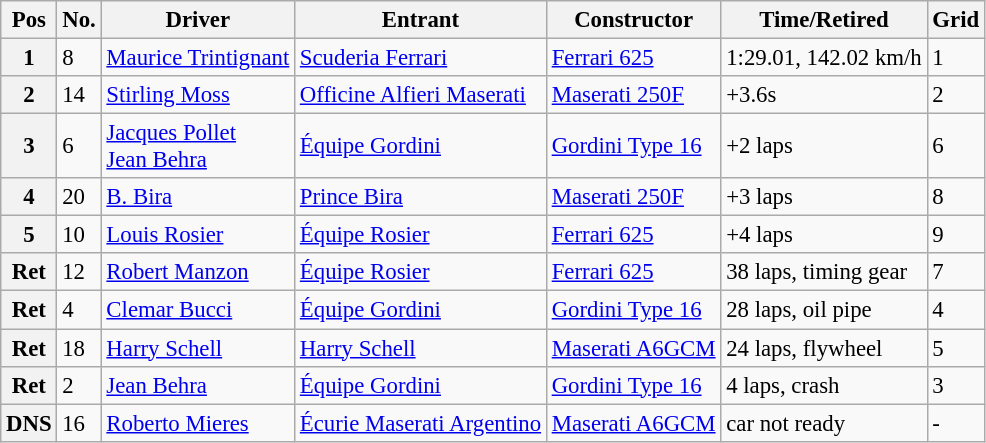<table class="wikitable" style="font-size: 95%;">
<tr>
<th>Pos</th>
<th>No.</th>
<th>Driver</th>
<th>Entrant</th>
<th>Constructor</th>
<th>Time/Retired</th>
<th>Grid</th>
</tr>
<tr>
<th>1</th>
<td>8</td>
<td> <a href='#'>Maurice Trintignant</a></td>
<td><a href='#'>Scuderia Ferrari</a></td>
<td><a href='#'>Ferrari 625</a></td>
<td>1:29.01, 142.02 km/h</td>
<td>1</td>
</tr>
<tr>
<th>2</th>
<td>14</td>
<td> <a href='#'>Stirling Moss</a></td>
<td><a href='#'>Officine Alfieri Maserati</a></td>
<td><a href='#'>Maserati 250F</a></td>
<td>+3.6s</td>
<td>2</td>
</tr>
<tr>
<th>3</th>
<td>6</td>
<td> <a href='#'>Jacques Pollet</a><br> <a href='#'>Jean Behra</a></td>
<td><a href='#'>Équipe Gordini</a></td>
<td><a href='#'>Gordini Type 16</a></td>
<td>+2 laps</td>
<td>6</td>
</tr>
<tr>
<th>4</th>
<td>20</td>
<td> <a href='#'>B. Bira</a></td>
<td><a href='#'>Prince Bira</a></td>
<td><a href='#'>Maserati 250F</a></td>
<td>+3 laps</td>
<td>8</td>
</tr>
<tr>
<th>5</th>
<td>10</td>
<td> <a href='#'>Louis Rosier</a></td>
<td><a href='#'>Équipe Rosier</a></td>
<td><a href='#'>Ferrari 625</a></td>
<td>+4 laps</td>
<td>9</td>
</tr>
<tr>
<th>Ret</th>
<td>12</td>
<td> <a href='#'>Robert Manzon</a></td>
<td><a href='#'>Équipe Rosier</a></td>
<td><a href='#'>Ferrari 625</a></td>
<td>38 laps, timing gear</td>
<td>7</td>
</tr>
<tr>
<th>Ret</th>
<td>4</td>
<td> <a href='#'>Clemar Bucci</a></td>
<td><a href='#'>Équipe Gordini</a></td>
<td><a href='#'>Gordini Type 16</a></td>
<td>28 laps, oil pipe</td>
<td>4</td>
</tr>
<tr>
<th>Ret</th>
<td>18</td>
<td> <a href='#'>Harry Schell</a></td>
<td><a href='#'>Harry Schell</a></td>
<td><a href='#'>Maserati A6GCM</a></td>
<td>24 laps, flywheel</td>
<td>5</td>
</tr>
<tr>
<th>Ret</th>
<td>2</td>
<td> <a href='#'>Jean Behra</a></td>
<td><a href='#'>Équipe Gordini</a></td>
<td><a href='#'>Gordini Type 16</a></td>
<td>4 laps, crash</td>
<td>3</td>
</tr>
<tr>
<th>DNS</th>
<td>16</td>
<td> <a href='#'>Roberto Mieres</a></td>
<td><a href='#'>Écurie Maserati Argentino</a></td>
<td><a href='#'>Maserati A6GCM</a></td>
<td>car not ready</td>
<td>-</td>
</tr>
</table>
